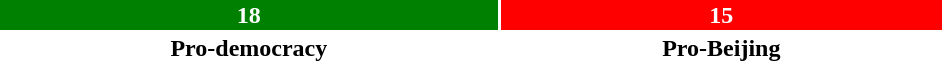<table style="width:50%; text-align:center;">
<tr style="color:white;">
<td style="background:green; width:53%;"><strong>18</strong></td>
<td style="background:red; width:47%;"><strong>15</strong></td>
</tr>
<tr>
<td><span><strong>Pro-democracy</strong></span></td>
<td><span><strong>Pro-Beijing</strong></span></td>
</tr>
</table>
